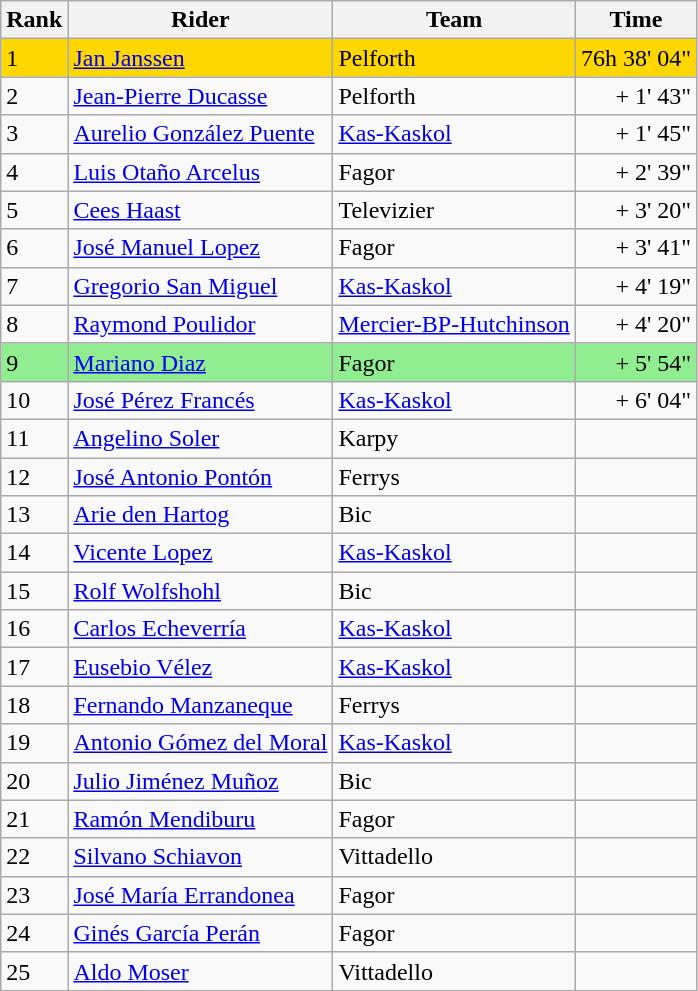<table class="wikitable">
<tr>
<th>Rank</th>
<th>Rider</th>
<th>Team</th>
<th>Time</th>
</tr>
<tr bgcolor=gold>
<td>1</td>
<td>	<a href='#'>Jan Janssen</a></td>
<td>Pelforth</td>
<td align="right">76h 38' 04"</td>
</tr>
<tr>
<td>2</td>
<td>	<a href='#'>Jean-Pierre Ducasse</a></td>
<td>Pelforth</td>
<td align="right">+ 1' 43"</td>
</tr>
<tr>
<td>3</td>
<td>	<a href='#'>Aurelio González Puente</a></td>
<td><a href='#'>Kas-Kaskol</a></td>
<td align="right">+ 1' 45"</td>
</tr>
<tr>
<td>4</td>
<td>	<a href='#'>Luis Otaño Arcelus</a></td>
<td>Fagor</td>
<td align="right">+ 2' 39"</td>
</tr>
<tr>
<td>5</td>
<td>	<a href='#'>Cees Haast</a></td>
<td>Televizier</td>
<td align="right">+ 3' 20"</td>
</tr>
<tr>
<td>6</td>
<td>	<a href='#'>José Manuel Lopez</a></td>
<td>Fagor</td>
<td align="right">+ 3' 41"</td>
</tr>
<tr>
<td>7</td>
<td>	<a href='#'>Gregorio San Miguel</a></td>
<td><a href='#'>Kas-Kaskol</a></td>
<td align="right">+ 4' 19"</td>
</tr>
<tr>
<td>8</td>
<td>	<a href='#'>Raymond Poulidor</a></td>
<td><a href='#'>Mercier-BP-Hutchinson</a></td>
<td align="right">+ 4' 20"</td>
</tr>
<tr bgcolor=lightgreen>
<td>9</td>
<td>	<a href='#'>Mariano Diaz</a></td>
<td>Fagor</td>
<td align="right">+ 5' 54"</td>
</tr>
<tr>
<td>10</td>
<td>	<a href='#'>José Pérez Francés</a></td>
<td><a href='#'>Kas-Kaskol</a></td>
<td align="right">+ 6' 04"</td>
</tr>
<tr>
<td>11</td>
<td>	<a href='#'>Angelino Soler</a></td>
<td>Karpy</td>
<td align="right"></td>
</tr>
<tr>
<td>12</td>
<td>	<a href='#'>José Antonio Pontón</a></td>
<td>Ferrys</td>
<td align="right"></td>
</tr>
<tr>
<td>13</td>
<td>	<a href='#'>Arie den Hartog</a></td>
<td>Bic</td>
<td align="right"></td>
</tr>
<tr>
<td>14</td>
<td>	<a href='#'>Vicente Lopez</a></td>
<td><a href='#'>Kas-Kaskol</a></td>
<td align="right"></td>
</tr>
<tr>
<td>15</td>
<td>	<a href='#'>Rolf Wolfshohl</a></td>
<td>Bic</td>
<td align="right"></td>
</tr>
<tr>
<td>16</td>
<td>	<a href='#'>Carlos Echeverría</a></td>
<td><a href='#'>Kas-Kaskol</a></td>
<td align="right"></td>
</tr>
<tr>
<td>17</td>
<td>	<a href='#'>Eusebio Vélez</a></td>
<td><a href='#'>Kas-Kaskol</a></td>
<td align="right"></td>
</tr>
<tr>
<td>18</td>
<td>	<a href='#'>Fernando Manzaneque</a></td>
<td>Ferrys</td>
<td align="right"></td>
</tr>
<tr>
<td>19</td>
<td>	<a href='#'>Antonio Gómez del Moral</a></td>
<td><a href='#'>Kas-Kaskol</a></td>
<td align="right"></td>
</tr>
<tr>
<td>20</td>
<td>	<a href='#'>Julio Jiménez Muñoz</a></td>
<td>Bic</td>
<td align="right"></td>
</tr>
<tr>
<td>21</td>
<td>	<a href='#'>Ramón Mendiburu</a></td>
<td>Fagor</td>
<td align="right"></td>
</tr>
<tr>
<td>22</td>
<td>	<a href='#'>Silvano Schiavon</a></td>
<td>Vittadello</td>
<td align="right"></td>
</tr>
<tr>
<td>23</td>
<td>	<a href='#'>José María Errandonea</a></td>
<td>Fagor</td>
<td align="right"></td>
</tr>
<tr>
<td>24</td>
<td>	<a href='#'>Ginés García Perán</a></td>
<td>Fagor</td>
<td align="right"></td>
</tr>
<tr>
<td>25</td>
<td>	<a href='#'>Aldo Moser</a></td>
<td>Vittadello</td>
<td align="right"></td>
</tr>
</table>
